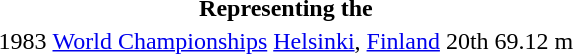<table>
<tr>
<th colspan="5">Representing the </th>
</tr>
<tr>
<td>1983</td>
<td><a href='#'>World Championships</a></td>
<td><a href='#'>Helsinki</a>, <a href='#'>Finland</a></td>
<td>20th</td>
<td>69.12 m</td>
</tr>
</table>
